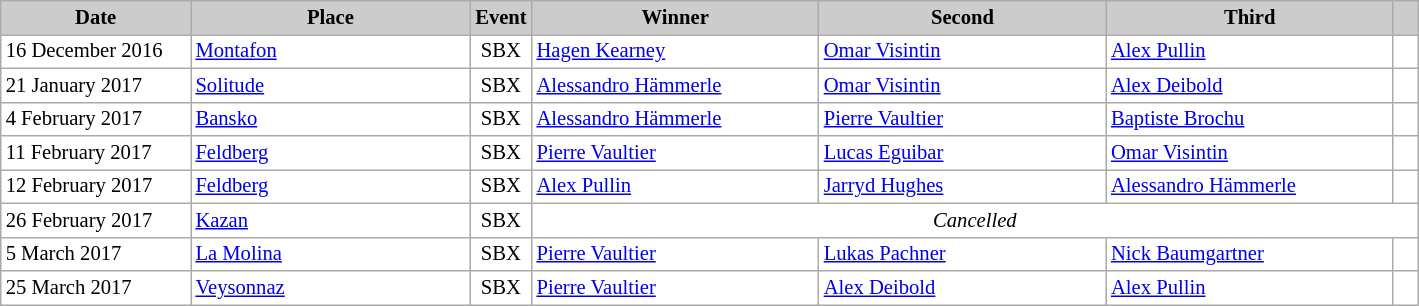<table class="wikitable plainrowheaders" style="background:#fff; font-size:86%; border:grey solid 1px; border-collapse:collapse;">
<tr style="background:#ccc; text-align:center;">
<th scope="col" style="background:#ccc; width:120px;">Date</th>
<th scope="col" style="background:#ccc; width:180px;">Place</th>
<th scope="col" style="background:#ccc; width:15px;">Event</th>
<th scope="col" style="background:#ccc; width:185px;">Winner</th>
<th scope="col" style="background:#ccc; width:185px;">Second</th>
<th scope="col" style="background:#ccc; width:185px;">Third</th>
<th scope="col" style="background:#ccc; width:10px;"></th>
</tr>
<tr>
<td>16 December 2016</td>
<td> <a href='#'>Montafon</a></td>
<td align=center>SBX</td>
<td> <a href='#'>Hagen Kearney</a></td>
<td> <a href='#'>Omar Visintin</a></td>
<td> <a href='#'>Alex Pullin</a></td>
<td></td>
</tr>
<tr>
<td>21 January 2017</td>
<td> <a href='#'>Solitude</a></td>
<td align=center>SBX</td>
<td> <a href='#'>Alessandro Hämmerle</a></td>
<td> <a href='#'>Omar Visintin</a></td>
<td> <a href='#'>Alex Deibold</a></td>
<td></td>
</tr>
<tr>
<td>4 February 2017</td>
<td> <a href='#'>Bansko</a></td>
<td align=center>SBX</td>
<td> <a href='#'>Alessandro Hämmerle</a></td>
<td> <a href='#'>Pierre Vaultier</a></td>
<td> <a href='#'>Baptiste Brochu</a></td>
<td></td>
</tr>
<tr>
<td>11 February 2017</td>
<td> <a href='#'>Feldberg</a></td>
<td align=center>SBX</td>
<td> <a href='#'>Pierre Vaultier</a></td>
<td> <a href='#'>Lucas Eguibar</a></td>
<td> <a href='#'>Omar Visintin</a></td>
<td></td>
</tr>
<tr>
<td>12 February 2017</td>
<td> <a href='#'>Feldberg</a></td>
<td align=center>SBX</td>
<td> <a href='#'>Alex Pullin</a></td>
<td> <a href='#'>Jarryd Hughes</a></td>
<td> <a href='#'>Alessandro Hämmerle</a></td>
<td></td>
</tr>
<tr>
<td>26 February 2017</td>
<td> <a href='#'>Kazan</a></td>
<td align=center>SBX</td>
<td colspan=4 align=center><em>Cancelled</em></td>
</tr>
<tr>
<td>5 March 2017</td>
<td> <a href='#'>La Molina</a></td>
<td align=center>SBX</td>
<td> <a href='#'>Pierre Vaultier</a></td>
<td> <a href='#'>Lukas Pachner</a></td>
<td> <a href='#'>Nick Baumgartner</a></td>
<td></td>
</tr>
<tr>
<td>25 March 2017</td>
<td> <a href='#'>Veysonnaz</a></td>
<td align=center>SBX</td>
<td> <a href='#'>Pierre Vaultier</a></td>
<td> <a href='#'>Alex Deibold</a></td>
<td> <a href='#'>Alex Pullin</a></td>
<td></td>
</tr>
</table>
